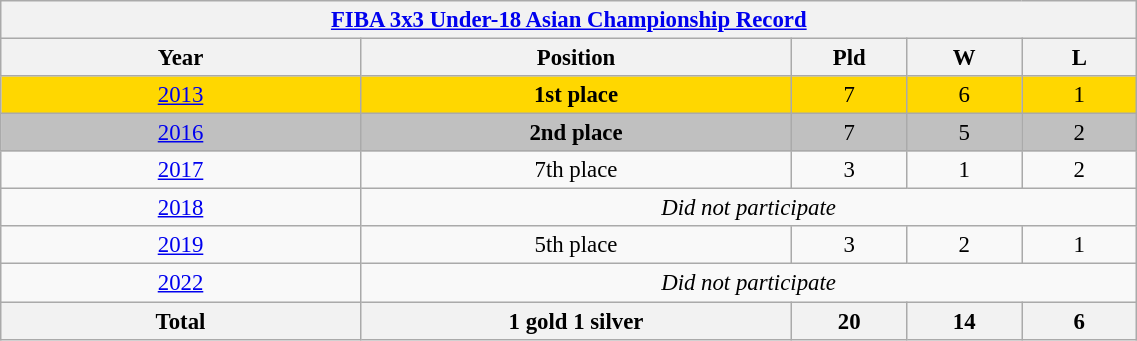<table class="wikitable collapsible autocollapse" style="text-align: center; font-size:95%;" width=60%>
<tr>
<th colspan=9><a href='#'>FIBA 3x3 Under-18 Asian Championship Record</a></th>
</tr>
<tr>
<th width=25%>Year</th>
<th width=30%>Position</th>
<th width=8%>Pld</th>
<th width=8%>W</th>
<th width=8%>L</th>
</tr>
<tr bgcolor=gold>
<td> <a href='#'>2013</a></td>
<td><strong>1st place</strong></td>
<td>7</td>
<td>6</td>
<td>1</td>
</tr>
<tr bgcolor=silver>
<td> <a href='#'>2016</a></td>
<td><strong>2nd place</strong></td>
<td>7</td>
<td>5</td>
<td>2</td>
</tr>
<tr>
<td> <a href='#'>2017</a></td>
<td>7th place</td>
<td>3</td>
<td>1</td>
<td>2</td>
</tr>
<tr>
<td> <a href='#'>2018</a></td>
<td colspan=4><em>Did not participate</em></td>
</tr>
<tr>
<td> <a href='#'>2019</a></td>
<td>5th place</td>
<td>3</td>
<td>2</td>
<td>1</td>
</tr>
<tr>
<td> <a href='#'>2022</a></td>
<td colspan=4><em>Did not participate</em></td>
</tr>
<tr>
<th><strong>Total</strong></th>
<th>1 gold 1 silver</th>
<th>20</th>
<th>14</th>
<th>6</th>
</tr>
</table>
